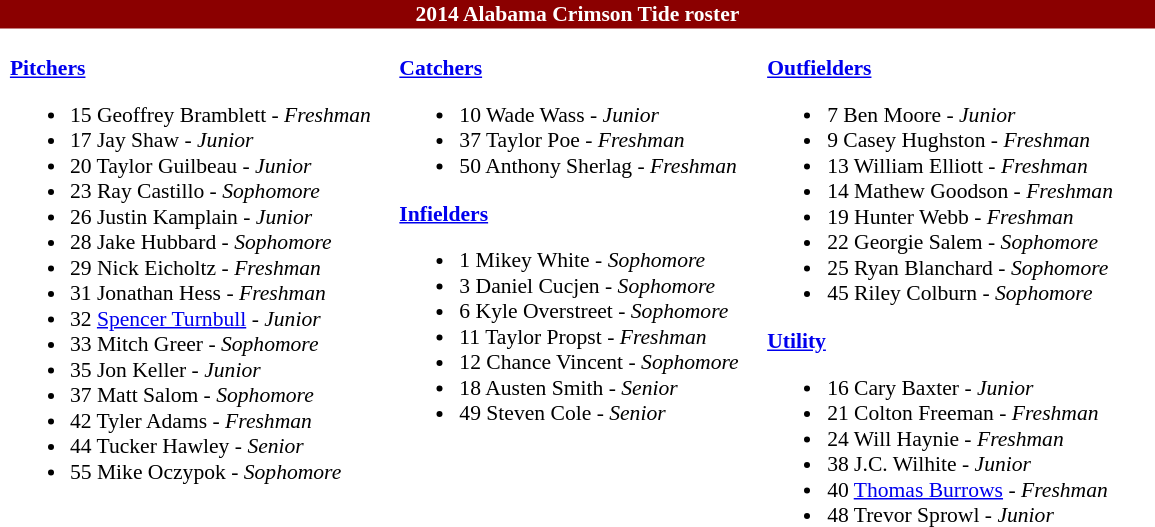<table class="toccolours" style="border-collapse:collapse; font-size:90%;">
<tr>
<th colspan="9" style="background-color: #8B0000; color: #FFFFFF;text-align:center;">2014 Alabama Crimson Tide roster</th>
</tr>
<tr>
</tr>
<tr>
<td width="03"> </td>
<td valign="top"><br><strong><a href='#'>Pitchers</a></strong><ul><li>15 Geoffrey Bramblett - <em>Freshman</em></li><li>17 Jay Shaw - <em>Junior</em></li><li>20 Taylor Guilbeau - <em>Junior</em></li><li>23 Ray Castillo - <em>Sophomore</em></li><li>26 Justin Kamplain - <em>Junior</em></li><li>28 Jake Hubbard - <em> Sophomore</em></li><li>29 Nick Eicholtz - <em>Freshman</em></li><li>31 Jonathan Hess - <em> Freshman</em></li><li>32 <a href='#'>Spencer Turnbull</a> - <em>Junior</em></li><li>33 Mitch Greer - <em>Sophomore</em></li><li>35 Jon Keller - <em>Junior</em></li><li>37 Matt Salom - <em>Sophomore</em></li><li>42 Tyler Adams - <em>Freshman</em></li><li>44 Tucker Hawley - <em>Senior</em></li><li>55 Mike Oczypok - <em>Sophomore</em></li></ul></td>
<td width="15"> </td>
<td valign="top"><br><strong><a href='#'>Catchers</a></strong><ul><li>10 Wade Wass - <em> Junior</em></li><li>37 Taylor Poe - <em> Freshman</em></li><li>50 Anthony Sherlag - <em>Freshman</em></li></ul><strong><a href='#'>Infielders</a></strong><ul><li>1 Mikey White - <em>Sophomore</em></li><li>3 Daniel Cucjen - <em>Sophomore</em></li><li>6 Kyle Overstreet - <em>Sophomore</em></li><li>11 Taylor Propst - <em>Freshman</em></li><li>12 Chance Vincent - <em>Sophomore</em></li><li>18 Austen Smith - <em>Senior</em></li><li>49 Steven Cole - <em>Senior</em></li></ul></td>
<td width="15"> </td>
<td valign="top"><br><strong><a href='#'>Outfielders</a></strong><ul><li>7 Ben Moore - <em>Junior</em></li><li>9 Casey Hughston - <em>Freshman</em></li><li>13 William Elliott - <em>Freshman</em></li><li>14 Mathew Goodson - <em> Freshman</em></li><li>19 Hunter Webb - <em>Freshman</em></li><li>22 Georgie Salem - <em>Sophomore</em></li><li>25 Ryan Blanchard - <em>Sophomore</em></li><li>45 Riley Colburn - <em>Sophomore</em></li></ul><strong><a href='#'>Utility</a></strong><ul><li>16 Cary Baxter - <em>Junior</em></li><li>21 Colton Freeman - <em> Freshman</em></li><li>24 Will Haynie - <em>Freshman</em></li><li>38 J.C. Wilhite - <em>Junior</em></li><li>40 <a href='#'>Thomas Burrows</a> - <em>Freshman</em></li><li>48 Trevor Sprowl - <em>Junior</em></li></ul></td>
<td width="25"> </td>
</tr>
</table>
